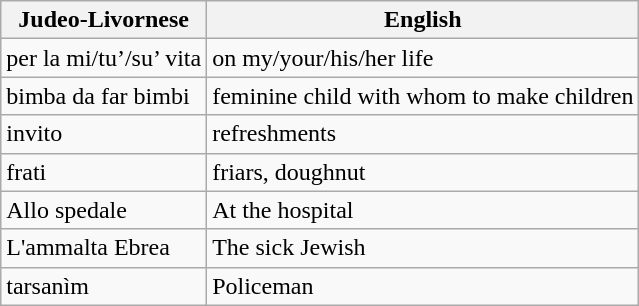<table class="wikitable">
<tr>
<th>Judeo-Livornese</th>
<th>English</th>
</tr>
<tr>
<td>per la mi/tu’/su’ vita</td>
<td>on my/your/his/her life</td>
</tr>
<tr>
<td>bimba da far bimbi</td>
<td>feminine child with whom to make children</td>
</tr>
<tr>
<td>invito</td>
<td>refreshments</td>
</tr>
<tr>
<td>frati</td>
<td>friars, doughnut</td>
</tr>
<tr>
<td>Allo spedale</td>
<td>At the hospital</td>
</tr>
<tr>
<td>L'ammalta Ebrea</td>
<td>The sick Jewish</td>
</tr>
<tr>
<td>tarsanìm</td>
<td>Policeman</td>
</tr>
</table>
